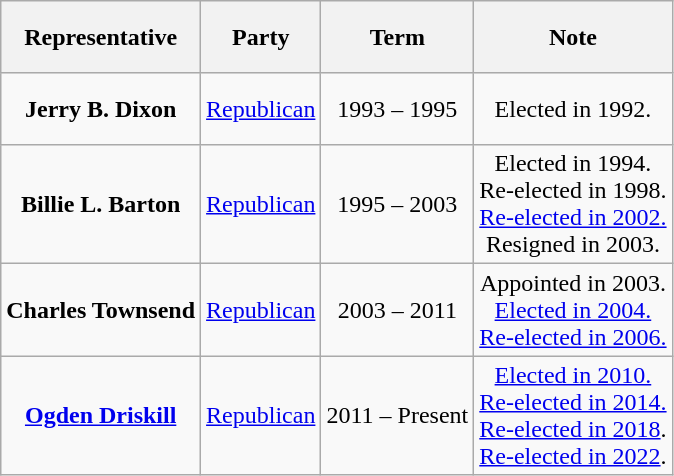<table class=wikitable style="text-align:center">
<tr style="height:3em">
<th>Representative</th>
<th>Party</th>
<th>Term</th>
<th>Note</th>
</tr>
<tr style="height:3em">
<td><strong>Jerry B. Dixon</strong></td>
<td><a href='#'>Republican</a></td>
<td>1993 – 1995</td>
<td>Elected in 1992.</td>
</tr>
<tr style="height:3em">
<td><strong>Billie L. Barton</strong></td>
<td><a href='#'>Republican</a></td>
<td>1995 – 2003</td>
<td>Elected in 1994.<br>Re-elected in 1998.<br><a href='#'>Re-elected in 2002.</a><br>Resigned in 2003.</td>
</tr>
<tr style="height:3em">
<td><strong>Charles Townsend</strong></td>
<td><a href='#'>Republican</a></td>
<td>2003 – 2011</td>
<td>Appointed in 2003.<br><a href='#'>Elected in 2004.</a><br> <a href='#'>Re-elected in 2006.</a></td>
</tr>
<tr style="height:3em">
<td><strong><a href='#'>Ogden Driskill</a></strong></td>
<td><a href='#'>Republican</a></td>
<td>2011 – Present</td>
<td><a href='#'>Elected in 2010.</a><br><a href='#'>Re-elected in 2014.</a><br><a href='#'>Re-elected in 2018</a>.<br><a href='#'>Re-elected in 2022</a>.</td>
</tr>
</table>
